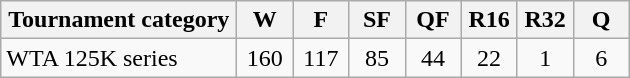<table class="wikitable" style=text-align:center;>
<tr>
<th width=150>Tournament category</th>
<th width=30>W</th>
<th width=30>F</th>
<th width=30>SF</th>
<th width=30>QF</th>
<th width=30>R16</th>
<th width=30>R32</th>
<th width=30>Q</th>
</tr>
<tr>
<td align=left>WTA 125K series</td>
<td>160</td>
<td>117</td>
<td>85</td>
<td>44</td>
<td>22</td>
<td>1</td>
<td>6</td>
</tr>
</table>
